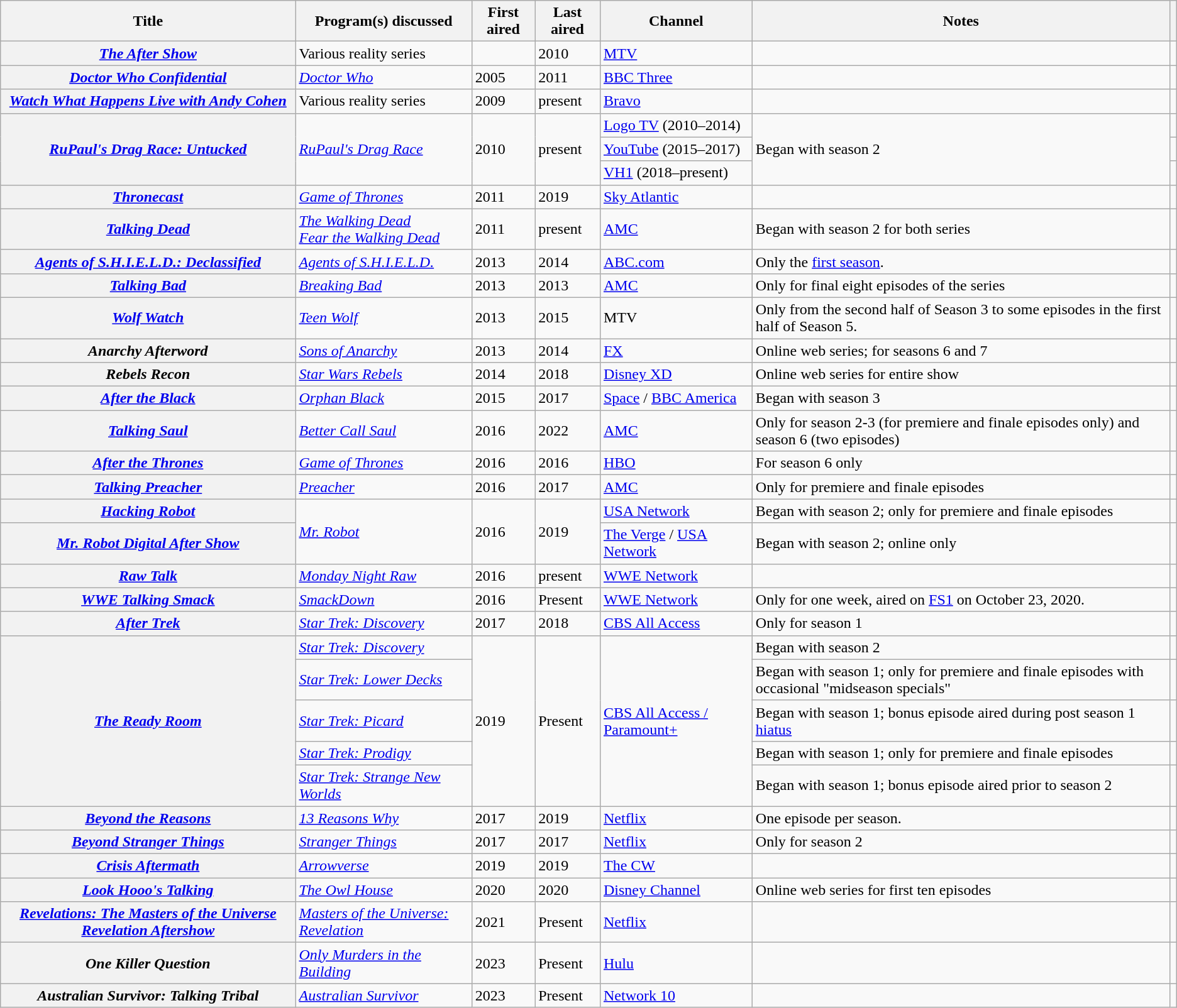<table class="wikitable sortable plainrowheaders">
<tr>
<th scope="col">Title</th>
<th scope="col">Program(s) discussed</th>
<th scope="col">First aired</th>
<th scope="col">Last aired</th>
<th scope="col">Channel</th>
<th scope="col">Notes</th>
<th scope="col"></th>
</tr>
<tr>
<th scope="row"><em><a href='#'>The After Show</a></em></th>
<td>Various reality series</td>
<td></td>
<td>2010</td>
<td><a href='#'>MTV</a></td>
<td></td>
<td></td>
</tr>
<tr>
<th scope="row"><em><a href='#'>Doctor Who Confidential</a></em></th>
<td><em><a href='#'>Doctor Who</a></em></td>
<td>2005</td>
<td>2011</td>
<td><a href='#'>BBC Three</a></td>
<td></td>
<td></td>
</tr>
<tr>
<th scope="row"><em><a href='#'>Watch What Happens Live with Andy Cohen</a></em></th>
<td>Various reality series</td>
<td>2009</td>
<td>present</td>
<td><a href='#'>Bravo</a></td>
<td></td>
<td></td>
</tr>
<tr>
<th rowspan="3" scope="row"><em><a href='#'>RuPaul's Drag Race: Untucked</a></em></th>
<td rowspan="3"><em><a href='#'>RuPaul's Drag Race</a></em></td>
<td rowspan="3">2010</td>
<td rowspan="3">present</td>
<td><a href='#'>Logo TV</a> (2010–2014)</td>
<td rowspan="3">Began with season 2</td>
<td></td>
</tr>
<tr>
<td><a href='#'>YouTube</a> (2015–2017)</td>
<td></td>
</tr>
<tr>
<td><a href='#'>VH1</a> (2018–present)</td>
<td></td>
</tr>
<tr>
<th scope="row"><em><a href='#'>Thronecast</a></em></th>
<td><em><a href='#'>Game of Thrones</a></em></td>
<td>2011</td>
<td>2019</td>
<td><a href='#'>Sky Atlantic</a></td>
<td></td>
<td></td>
</tr>
<tr>
<th scope="row"><em><a href='#'>Talking Dead</a></em></th>
<td><em><a href='#'>The Walking Dead</a></em><br><em><a href='#'>Fear the Walking Dead</a></em></td>
<td>2011</td>
<td>present</td>
<td><a href='#'>AMC</a></td>
<td>Began with season 2 for both series</td>
<td></td>
</tr>
<tr>
<th scope="row"><em><a href='#'>Agents of S.H.I.E.L.D.: Declassified</a></em></th>
<td><em><a href='#'>Agents of S.H.I.E.L.D.</a></em></td>
<td>2013</td>
<td>2014</td>
<td><a href='#'>ABC.com</a></td>
<td>Only the <a href='#'>first season</a>.</td>
<td></td>
</tr>
<tr>
<th scope="row"><em><a href='#'>Talking Bad</a></em></th>
<td><em><a href='#'>Breaking Bad</a></em></td>
<td>2013</td>
<td>2013</td>
<td><a href='#'>AMC</a></td>
<td>Only for final eight episodes of the series</td>
<td></td>
</tr>
<tr>
<th scope="row"><em><a href='#'>Wolf Watch</a></em></th>
<td><em><a href='#'>Teen Wolf</a></em></td>
<td>2013</td>
<td>2015</td>
<td>MTV</td>
<td>Only from the second half of Season 3 to some episodes in the first half of Season 5.</td>
<td></td>
</tr>
<tr>
<th scope="row"><em>Anarchy Afterword</em></th>
<td><em><a href='#'>Sons of Anarchy</a></em></td>
<td>2013</td>
<td>2014</td>
<td><a href='#'>FX</a></td>
<td>Online web series; for seasons 6 and 7</td>
<td></td>
</tr>
<tr>
<th scope="row"><em>Rebels Recon</em></th>
<td><em><a href='#'>Star Wars Rebels</a></em></td>
<td>2014</td>
<td>2018</td>
<td><a href='#'>Disney XD</a></td>
<td>Online web series for entire show</td>
<td></td>
</tr>
<tr>
<th scope="row"><em><a href='#'>After the Black</a></em></th>
<td><em><a href='#'>Orphan Black</a></em></td>
<td>2015</td>
<td>2017</td>
<td><a href='#'>Space</a> / <a href='#'>BBC America</a></td>
<td>Began with season 3</td>
<td></td>
</tr>
<tr>
<th scope="row"><em><a href='#'>Talking Saul</a></em></th>
<td><em><a href='#'>Better Call Saul</a></em></td>
<td>2016</td>
<td>2022</td>
<td><a href='#'>AMC</a></td>
<td>Only for season 2-3 (for premiere and finale episodes only) and season 6 (two episodes)</td>
<td></td>
</tr>
<tr>
<th scope="row"><em><a href='#'>After the Thrones</a></em></th>
<td><em><a href='#'>Game of Thrones</a></em></td>
<td>2016</td>
<td>2016</td>
<td><a href='#'>HBO</a></td>
<td>For season 6 only</td>
<td></td>
</tr>
<tr>
<th scope="row"><em><a href='#'>Talking Preacher</a></em></th>
<td><em><a href='#'>Preacher</a></em></td>
<td>2016</td>
<td>2017</td>
<td><a href='#'>AMC</a></td>
<td>Only for premiere and finale episodes</td>
<td></td>
</tr>
<tr>
<th scope="row"><em><a href='#'>Hacking Robot</a></em></th>
<td rowspan="2"><em><a href='#'>Mr. Robot</a></em></td>
<td rowspan="2">2016</td>
<td rowspan="2">2019</td>
<td><a href='#'>USA Network</a></td>
<td>Began with season 2; only for premiere and finale episodes</td>
<td></td>
</tr>
<tr>
<th scope="row"><em><a href='#'>Mr. Robot Digital After Show</a></em></th>
<td><a href='#'>The Verge</a> / <a href='#'>USA Network</a></td>
<td>Began with season 2; online only</td>
<td></td>
</tr>
<tr>
<th scope="row"><em><a href='#'>Raw Talk</a></em></th>
<td><em><a href='#'>Monday Night Raw</a></em></td>
<td>2016</td>
<td>present</td>
<td><a href='#'>WWE Network</a></td>
<td></td>
</tr>
<tr>
<th scope="row"><em><a href='#'>WWE Talking Smack</a></em></th>
<td><em><a href='#'>SmackDown</a></em></td>
<td>2016</td>
<td>Present</td>
<td><a href='#'>WWE Network</a></td>
<td>Only for one week, aired on <a href='#'>FS1</a> on October 23, 2020.</td>
<td></td>
</tr>
<tr>
<th scope="row"><em><a href='#'>After Trek</a></em></th>
<td><em><a href='#'>Star Trek: Discovery</a></em></td>
<td>2017</td>
<td>2018</td>
<td><a href='#'>CBS All Access</a></td>
<td>Only for season 1</td>
<td></td>
</tr>
<tr>
<th scope="row" rowspan="5"><em><a href='#'>The Ready Room</a></em></th>
<td><em><a href='#'>Star Trek: Discovery</a></em></td>
<td rowspan="5">2019</td>
<td rowspan="5">Present</td>
<td rowspan="5"><a href='#'>CBS All Access / Paramount+</a></td>
<td>Began with season 2</td>
<td></td>
</tr>
<tr>
<td><em><a href='#'>Star Trek: Lower Decks</a></em></td>
<td>Began with season 1; only for premiere and finale episodes with occasional "midseason specials"</td>
<td></td>
</tr>
<tr>
<td><em><a href='#'>Star Trek: Picard</a></em></td>
<td>Began with season 1; bonus episode aired during post season 1 <a href='#'>hiatus</a></td>
<td></td>
</tr>
<tr>
<td><em><a href='#'>Star Trek: Prodigy</a></em></td>
<td>Began with season 1; only for premiere and finale episodes</td>
<td></td>
</tr>
<tr>
<td><em><a href='#'>Star Trek: Strange New Worlds</a></em></td>
<td>Began with season 1; bonus episode aired prior to season 2</td>
<td></td>
</tr>
<tr>
<th scope="row"><em><a href='#'>Beyond the Reasons</a></em></th>
<td><em><a href='#'>13 Reasons Why</a></em></td>
<td>2017</td>
<td>2019</td>
<td><a href='#'>Netflix</a></td>
<td>One episode per season.</td>
<td></td>
</tr>
<tr>
<th scope="row"><em><a href='#'>Beyond Stranger Things</a></em></th>
<td><em><a href='#'>Stranger Things</a></em></td>
<td>2017</td>
<td>2017</td>
<td><a href='#'>Netflix</a></td>
<td>Only for season 2</td>
<td></td>
</tr>
<tr>
<th scope="row"><em><a href='#'>Crisis Aftermath</a> </em></th>
<td><em><a href='#'>Arrowverse</a></em></td>
<td>2019</td>
<td>2019</td>
<td><a href='#'>The CW</a></td>
<td></td>
<td></td>
</tr>
<tr>
<th scope="row"><em><a href='#'>Look Hooo's Talking</a></em></th>
<td><em><a href='#'>The Owl House</a></em></td>
<td>2020</td>
<td>2020</td>
<td><a href='#'>Disney Channel</a></td>
<td>Online web series for first ten episodes</td>
<td></td>
</tr>
<tr>
<th scope="row"><em><a href='#'>Revelations: The Masters of the Universe Revelation Aftershow</a></em></th>
<td><em><a href='#'>Masters of the Universe: Revelation</a></em></td>
<td>2021</td>
<td>Present</td>
<td><a href='#'>Netflix</a></td>
<td></td>
<td></td>
</tr>
<tr>
<th scope="row"><em>One Killer Question</em></th>
<td><em><a href='#'>Only Murders in the Building</a></em></td>
<td>2023</td>
<td>Present</td>
<td><a href='#'>Hulu</a></td>
<td></td>
<td></td>
</tr>
<tr>
<th scope="row"><em>Australian Survivor: Talking Tribal</em></th>
<td><em><a href='#'>Australian Survivor</a></em></td>
<td>2023</td>
<td>Present</td>
<td><a href='#'>Network 10</a></td>
<td></td>
<td></td>
</tr>
</table>
